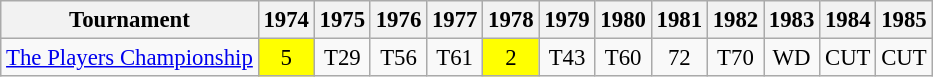<table class="wikitable" style="font-size:95%;text-align:center;">
<tr>
<th>Tournament</th>
<th>1974</th>
<th>1975</th>
<th>1976</th>
<th>1977</th>
<th>1978</th>
<th>1979</th>
<th>1980</th>
<th>1981</th>
<th>1982</th>
<th>1983</th>
<th>1984</th>
<th>1985</th>
</tr>
<tr>
<td align=left><a href='#'>The Players Championship</a></td>
<td style="background:yellow;">5</td>
<td>T29</td>
<td>T56</td>
<td>T61</td>
<td style="background:yellow;">2</td>
<td>T43</td>
<td>T60</td>
<td>72</td>
<td>T70</td>
<td>WD</td>
<td>CUT</td>
<td>CUT</td>
</tr>
</table>
